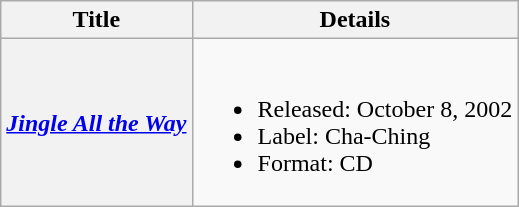<table class="wikitable plainrowheaders">
<tr>
<th>Title</th>
<th>Details</th>
</tr>
<tr>
<th scope="row"><em><a href='#'>Jingle All the Way</a></em></th>
<td><br><ul><li>Released: October 8, 2002</li><li>Label: Cha-Ching</li><li>Format: CD</li></ul></td>
</tr>
</table>
